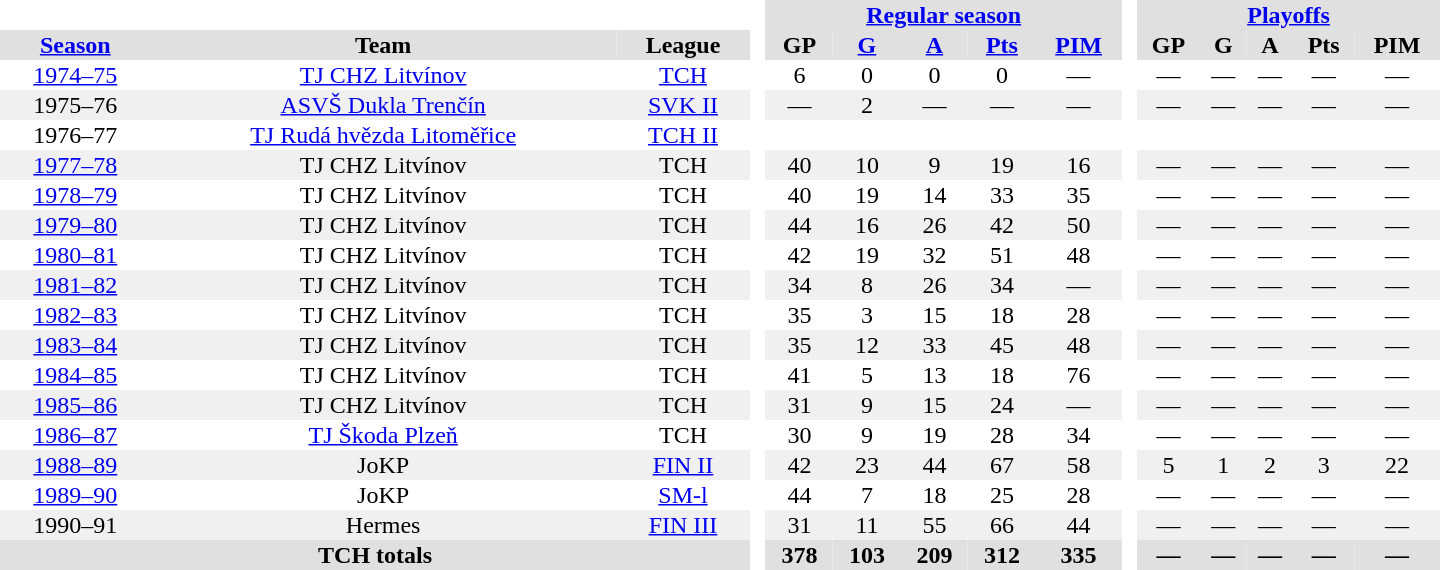<table border="0" cellpadding="1" cellspacing="0" style="text-align:center; width:60em">
<tr bgcolor="#e0e0e0">
<th colspan="3" bgcolor="#ffffff"> </th>
<th rowspan="99" bgcolor="#ffffff"> </th>
<th colspan="5"><a href='#'>Regular season</a></th>
<th rowspan="99" bgcolor="#ffffff"> </th>
<th colspan="5"><a href='#'>Playoffs</a></th>
</tr>
<tr bgcolor="#e0e0e0">
<th><a href='#'>Season</a></th>
<th>Team</th>
<th>League</th>
<th>GP</th>
<th><a href='#'>G</a></th>
<th><a href='#'>A</a></th>
<th><a href='#'>Pts</a></th>
<th><a href='#'>PIM</a></th>
<th>GP</th>
<th>G</th>
<th>A</th>
<th>Pts</th>
<th>PIM</th>
</tr>
<tr>
<td><a href='#'>1974–75</a></td>
<td><a href='#'>TJ CHZ Litvínov</a></td>
<td><a href='#'>TCH</a></td>
<td>6</td>
<td>0</td>
<td>0</td>
<td>0</td>
<td>—</td>
<td>—</td>
<td>—</td>
<td>—</td>
<td>—</td>
<td>—</td>
</tr>
<tr bgcolor="#f0f0f0">
<td>1975–76</td>
<td><a href='#'>ASVŠ Dukla Trenčín</a></td>
<td><a href='#'>SVK II</a></td>
<td>—</td>
<td>2</td>
<td>—</td>
<td>—</td>
<td>—</td>
<td>—</td>
<td>—</td>
<td>—</td>
<td>—</td>
<td>—</td>
</tr>
<tr>
<td>1976–77</td>
<td><a href='#'>TJ Rudá hvězda Litoměřice</a></td>
<td><a href='#'>TCH II</a></td>
<td></td>
<td></td>
<td></td>
<td></td>
<td></td>
<td></td>
<td></td>
<td></td>
<td></td>
<td></td>
</tr>
<tr bgcolor="#f0f0f0">
<td><a href='#'>1977–78</a></td>
<td>TJ CHZ Litvínov</td>
<td>TCH</td>
<td>40</td>
<td>10</td>
<td>9</td>
<td>19</td>
<td>16</td>
<td>—</td>
<td>—</td>
<td>—</td>
<td>—</td>
<td>—</td>
</tr>
<tr>
<td><a href='#'>1978–79</a></td>
<td>TJ CHZ Litvínov</td>
<td>TCH</td>
<td>40</td>
<td>19</td>
<td>14</td>
<td>33</td>
<td>35</td>
<td>—</td>
<td>—</td>
<td>—</td>
<td>—</td>
<td>—</td>
</tr>
<tr bgcolor="#f0f0f0">
<td><a href='#'>1979–80</a></td>
<td>TJ CHZ Litvínov</td>
<td>TCH</td>
<td>44</td>
<td>16</td>
<td>26</td>
<td>42</td>
<td>50</td>
<td>—</td>
<td>—</td>
<td>—</td>
<td>—</td>
<td>—</td>
</tr>
<tr>
<td><a href='#'>1980–81</a></td>
<td>TJ CHZ Litvínov</td>
<td>TCH</td>
<td>42</td>
<td>19</td>
<td>32</td>
<td>51</td>
<td>48</td>
<td>—</td>
<td>—</td>
<td>—</td>
<td>—</td>
<td>—</td>
</tr>
<tr bgcolor="#f0f0f0">
<td><a href='#'>1981–82</a></td>
<td>TJ CHZ Litvínov</td>
<td>TCH</td>
<td>34</td>
<td>8</td>
<td>26</td>
<td>34</td>
<td>—</td>
<td>—</td>
<td>—</td>
<td>—</td>
<td>—</td>
<td>—</td>
</tr>
<tr>
<td><a href='#'>1982–83</a></td>
<td>TJ CHZ Litvínov</td>
<td>TCH</td>
<td>35</td>
<td>3</td>
<td>15</td>
<td>18</td>
<td>28</td>
<td>—</td>
<td>—</td>
<td>—</td>
<td>—</td>
<td>—</td>
</tr>
<tr bgcolor="#f0f0f0">
<td><a href='#'>1983–84</a></td>
<td>TJ CHZ Litvínov</td>
<td>TCH</td>
<td>35</td>
<td>12</td>
<td>33</td>
<td>45</td>
<td>48</td>
<td>—</td>
<td>—</td>
<td>—</td>
<td>—</td>
<td>—</td>
</tr>
<tr>
<td><a href='#'>1984–85</a></td>
<td>TJ CHZ Litvínov</td>
<td>TCH</td>
<td>41</td>
<td>5</td>
<td>13</td>
<td>18</td>
<td>76</td>
<td>—</td>
<td>—</td>
<td>—</td>
<td>—</td>
<td>—</td>
</tr>
<tr bgcolor="#f0f0f0">
<td><a href='#'>1985–86</a></td>
<td>TJ CHZ Litvínov</td>
<td>TCH</td>
<td>31</td>
<td>9</td>
<td>15</td>
<td>24</td>
<td>—</td>
<td>—</td>
<td>—</td>
<td>—</td>
<td>—</td>
<td>—</td>
</tr>
<tr>
<td><a href='#'>1986–87</a></td>
<td><a href='#'>TJ Škoda Plzeň</a></td>
<td>TCH</td>
<td>30</td>
<td>9</td>
<td>19</td>
<td>28</td>
<td>34</td>
<td>—</td>
<td>—</td>
<td>—</td>
<td>—</td>
<td>—</td>
</tr>
<tr bgcolor="#f0f0f0">
<td><a href='#'>1988–89</a></td>
<td>JoKP</td>
<td><a href='#'>FIN II</a></td>
<td>42</td>
<td>23</td>
<td>44</td>
<td>67</td>
<td>58</td>
<td>5</td>
<td>1</td>
<td>2</td>
<td>3</td>
<td>22</td>
</tr>
<tr>
<td><a href='#'>1989–90</a></td>
<td>JoKP</td>
<td><a href='#'>SM-l</a></td>
<td>44</td>
<td>7</td>
<td>18</td>
<td>25</td>
<td>28</td>
<td>—</td>
<td>—</td>
<td>—</td>
<td>—</td>
<td>—</td>
</tr>
<tr bgcolor="#f0f0f0">
<td>1990–91</td>
<td>Hermes</td>
<td><a href='#'>FIN III</a></td>
<td>31</td>
<td>11</td>
<td>55</td>
<td>66</td>
<td>44</td>
<td>—</td>
<td>—</td>
<td>—</td>
<td>—</td>
<td>—</td>
</tr>
<tr bgcolor="#e0e0e0">
<th colspan="3">TCH totals</th>
<th>378</th>
<th>103</th>
<th>209</th>
<th>312</th>
<th>335</th>
<th>—</th>
<th>—</th>
<th>—</th>
<th>—</th>
<th>—</th>
</tr>
</table>
